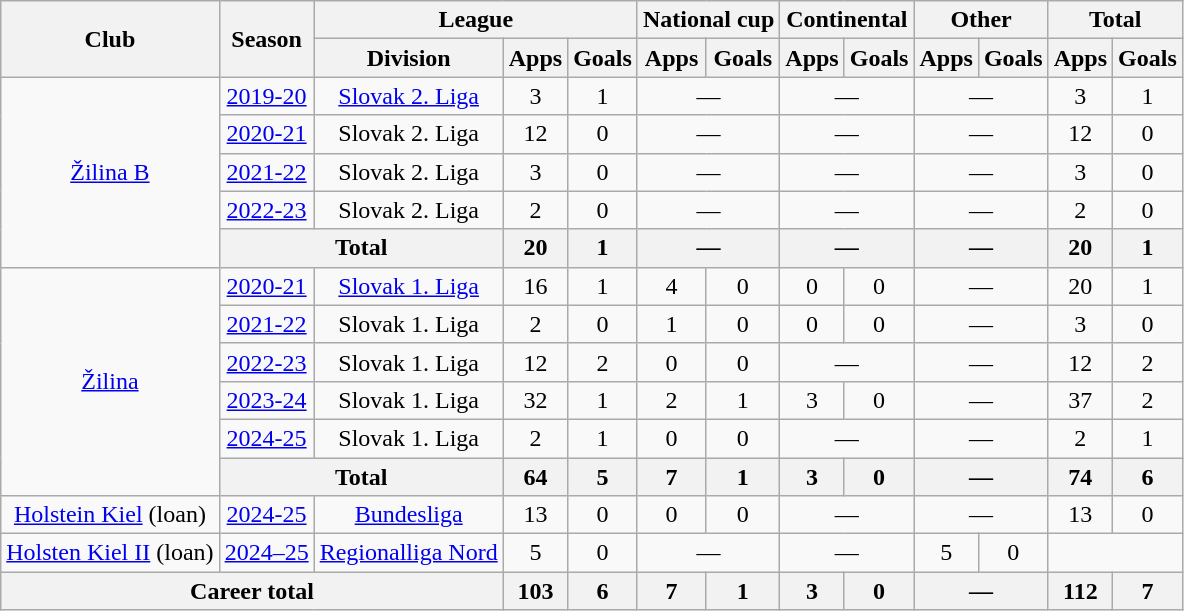<table class="wikitable" style="text-align: center;">
<tr>
<th rowspan="2">Club</th>
<th rowspan="2">Season</th>
<th colspan="3">League</th>
<th colspan="2">National cup</th>
<th colspan="2">Continental</th>
<th colspan="2">Other</th>
<th colspan="2">Total</th>
</tr>
<tr>
<th>Division</th>
<th>Apps</th>
<th>Goals</th>
<th>Apps</th>
<th>Goals</th>
<th>Apps</th>
<th>Goals</th>
<th>Apps</th>
<th>Goals</th>
<th>Apps</th>
<th>Goals</th>
</tr>
<tr>
<td rowspan="5"><a href='#'>Žilina B</a></td>
<td><a href='#'>2019-20</a></td>
<td><a href='#'>Slovak 2. Liga</a></td>
<td>3</td>
<td>1</td>
<td colspan="2">—</td>
<td colspan="2">—</td>
<td colspan="2">—</td>
<td>3</td>
<td>1</td>
</tr>
<tr>
<td><a href='#'>2020-21</a></td>
<td>Slovak 2. Liga</td>
<td>12</td>
<td>0</td>
<td colspan="2">—</td>
<td colspan="2">—</td>
<td colspan="2">—</td>
<td>12</td>
<td>0</td>
</tr>
<tr>
<td><a href='#'>2021-22</a></td>
<td>Slovak 2. Liga</td>
<td>3</td>
<td>0</td>
<td colspan="2">—</td>
<td colspan="2">—</td>
<td colspan="2">—</td>
<td>3</td>
<td>0</td>
</tr>
<tr>
<td><a href='#'>2022-23</a></td>
<td>Slovak 2. Liga</td>
<td>2</td>
<td>0</td>
<td colspan="2">—</td>
<td colspan="2">—</td>
<td colspan="2">—</td>
<td>2</td>
<td>0</td>
</tr>
<tr>
<th colspan="2">Total</th>
<th>20</th>
<th>1</th>
<th colspan="2">—</th>
<th colspan="2">—</th>
<th colspan="2">—</th>
<th>20</th>
<th>1</th>
</tr>
<tr>
<td rowspan="6"><a href='#'>Žilina</a></td>
<td><a href='#'>2020-21</a></td>
<td><a href='#'>Slovak 1. Liga</a></td>
<td>16</td>
<td>1</td>
<td>4</td>
<td>0</td>
<td>0</td>
<td>0</td>
<td colspan="2">—</td>
<td>20</td>
<td>1</td>
</tr>
<tr>
<td><a href='#'>2021-22</a></td>
<td>Slovak 1. Liga</td>
<td>2</td>
<td>0</td>
<td>1</td>
<td>0</td>
<td>0</td>
<td>0</td>
<td colspan="2">—</td>
<td>3</td>
<td>0</td>
</tr>
<tr>
<td><a href='#'>2022-23</a></td>
<td>Slovak 1. Liga</td>
<td>12</td>
<td>2</td>
<td>0</td>
<td>0</td>
<td colspan="2">—</td>
<td colspan="2">—</td>
<td>12</td>
<td>2</td>
</tr>
<tr>
<td><a href='#'>2023-24</a></td>
<td>Slovak 1. Liga</td>
<td>32</td>
<td>1</td>
<td>2</td>
<td>1</td>
<td>3</td>
<td>0</td>
<td colspan="2">—</td>
<td>37</td>
<td>2</td>
</tr>
<tr>
<td><a href='#'>2024-25</a></td>
<td>Slovak 1. Liga</td>
<td>2</td>
<td>1</td>
<td>0</td>
<td>0</td>
<td colspan="2">—</td>
<td colspan="2">—</td>
<td>2</td>
<td>1</td>
</tr>
<tr>
<th colspan="2">Total</th>
<th>64</th>
<th>5</th>
<th>7</th>
<th>1</th>
<th>3</th>
<th>0</th>
<th colspan="2">—</th>
<th>74</th>
<th>6</th>
</tr>
<tr>
<td><a href='#'>Holstein Kiel</a> (loan)</td>
<td><a href='#'>2024-25</a></td>
<td><a href='#'>Bundesliga</a></td>
<td>13</td>
<td>0</td>
<td>0</td>
<td>0</td>
<td colspan="2">—</td>
<td colspan="2">—</td>
<td>13</td>
<td>0</td>
</tr>
<tr>
<td><a href='#'>Holsten Kiel II</a> (loan)</td>
<td><a href='#'>2024–25</a></td>
<td><a href='#'>Regionalliga Nord</a></td>
<td>5</td>
<td>0</td>
<td colspan="2">—</td>
<td colspan="2">—</td>
<td>5</td>
<td>0</td>
</tr>
<tr>
<th colspan="3">Career total</th>
<th>103</th>
<th>6</th>
<th>7</th>
<th>1</th>
<th>3</th>
<th>0</th>
<th colspan="2">—</th>
<th>112</th>
<th>7</th>
</tr>
</table>
